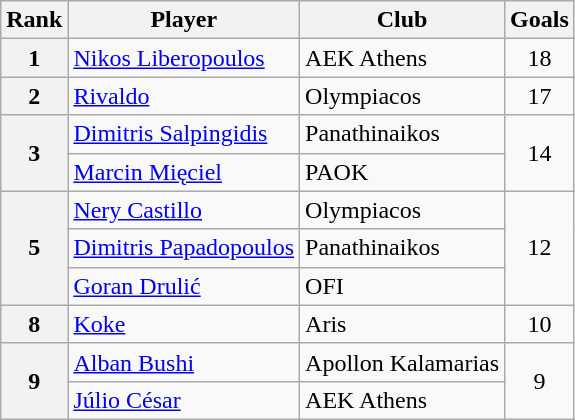<table class="wikitable" style="text-align:center">
<tr>
<th>Rank</th>
<th>Player</th>
<th>Club</th>
<th>Goals</th>
</tr>
<tr>
<th>1</th>
<td align="left"> <a href='#'>Nikos Liberopoulos</a></td>
<td align="left">AEK Athens</td>
<td>18</td>
</tr>
<tr>
<th>2</th>
<td align="left"> <a href='#'>Rivaldo</a></td>
<td align="left">Olympiacos</td>
<td>17</td>
</tr>
<tr>
<th rowspan="2">3</th>
<td align="left"> <a href='#'>Dimitris Salpingidis</a></td>
<td align="left">Panathinaikos</td>
<td rowspan="2">14</td>
</tr>
<tr>
<td align="left"> <a href='#'>Marcin Mięciel</a></td>
<td align="left">PAOK</td>
</tr>
<tr>
<th rowspan="3">5</th>
<td align="left"> <a href='#'>Nery Castillo</a></td>
<td align="left">Olympiacos</td>
<td rowspan="3">12</td>
</tr>
<tr>
<td align="left"> <a href='#'>Dimitris Papadopoulos</a></td>
<td align="left">Panathinaikos</td>
</tr>
<tr>
<td align="left"> <a href='#'>Goran Drulić</a></td>
<td align="left">OFI</td>
</tr>
<tr>
<th>8</th>
<td align="left"> <a href='#'>Koke</a></td>
<td align="left">Aris</td>
<td>10</td>
</tr>
<tr>
<th rowspan="2">9</th>
<td align="left"> <a href='#'>Alban Bushi</a></td>
<td align="left">Apollon Kalamarias</td>
<td rowspan="2">9</td>
</tr>
<tr>
<td align="left"> <a href='#'>Júlio César</a></td>
<td align="left">AEK Athens</td>
</tr>
</table>
